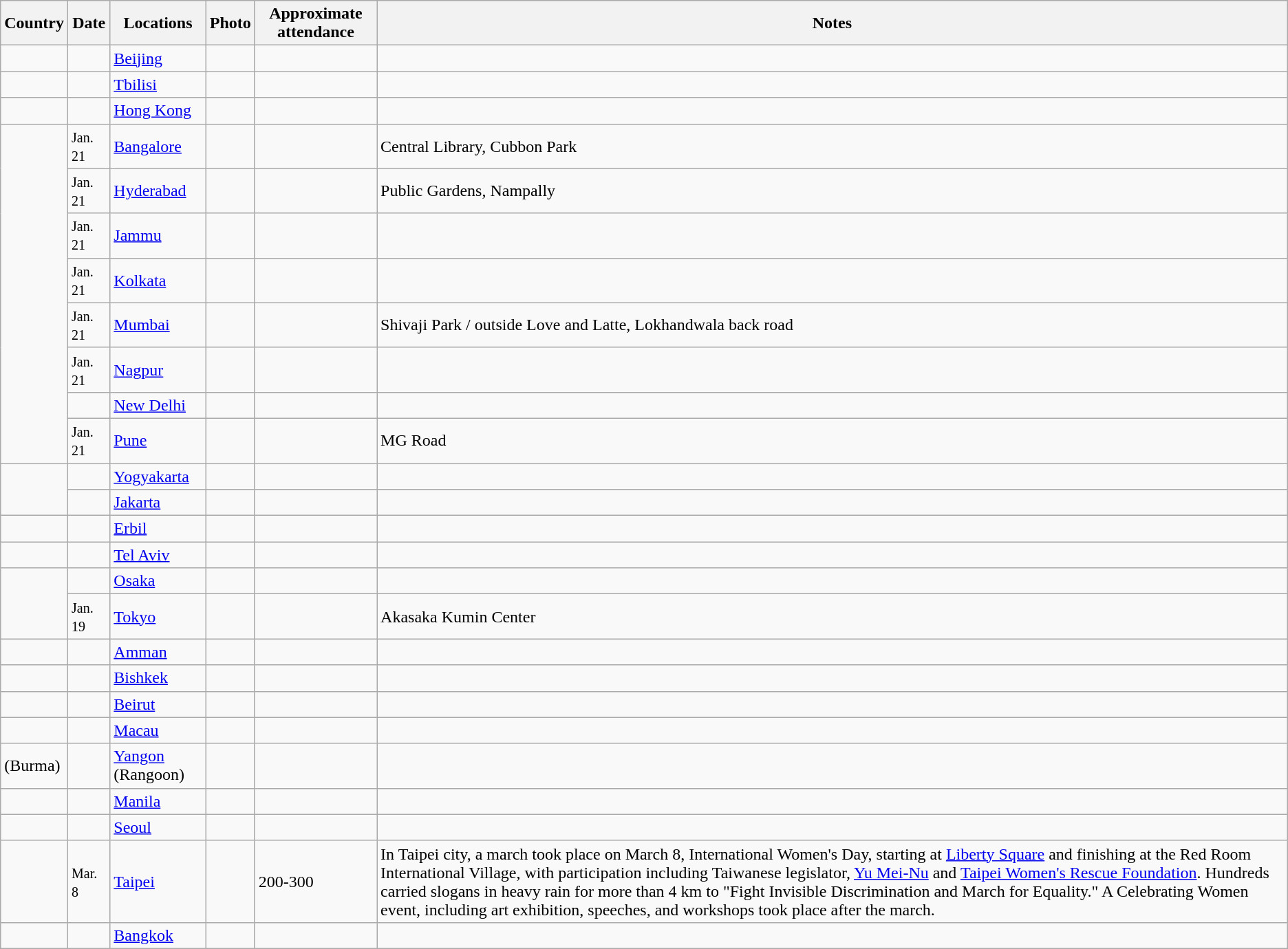<table class="wikitable sortable">
<tr>
<th scope="col">Country</th>
<th scope="col">Date</th>
<th scope="col">Locations</th>
<th scope="col" class="unsortable">Photo</th>
<th scope="col" data-sort-type="number">Approximate attendance</th>
<th scope="col">Notes</th>
</tr>
<tr>
<td></td>
<td></td>
<td><a href='#'>Beijing</a></td>
<td></td>
<td></td>
<td></td>
</tr>
<tr>
<td></td>
<td></td>
<td><a href='#'>Tbilisi</a></td>
<td></td>
<td></td>
<td></td>
</tr>
<tr>
<td></td>
<td></td>
<td><a href='#'>Hong Kong</a></td>
<td></td>
<td></td>
<td></td>
</tr>
<tr>
<td rowspan="8"></td>
<td><small>Jan. 21</small></td>
<td><a href='#'>Bangalore</a></td>
<td></td>
<td></td>
<td>Central Library, Cubbon Park</td>
</tr>
<tr>
<td><small>Jan. 21</small></td>
<td><a href='#'>Hyderabad</a></td>
<td></td>
<td></td>
<td>Public Gardens, Nampally</td>
</tr>
<tr>
<td><small>Jan. 21</small></td>
<td><a href='#'>Jammu</a></td>
<td></td>
<td></td>
<td></td>
</tr>
<tr>
<td><small>Jan. 21</small></td>
<td><a href='#'>Kolkata</a></td>
<td></td>
<td></td>
<td></td>
</tr>
<tr>
<td><small>Jan. 21</small></td>
<td><a href='#'>Mumbai</a></td>
<td></td>
<td></td>
<td>Shivaji Park / outside Love and Latte, Lokhandwala back road</td>
</tr>
<tr>
<td><small>Jan. 21</small></td>
<td><a href='#'>Nagpur</a></td>
<td></td>
<td></td>
<td></td>
</tr>
<tr>
<td></td>
<td><a href='#'>New Delhi</a></td>
<td></td>
<td></td>
<td></td>
</tr>
<tr>
<td><small>Jan. 21</small></td>
<td><a href='#'>Pune</a></td>
<td></td>
<td></td>
<td>MG Road</td>
</tr>
<tr>
<td rowspan="2"></td>
<td></td>
<td><a href='#'>Yogyakarta</a></td>
<td></td>
<td></td>
<td></td>
</tr>
<tr>
<td></td>
<td><a href='#'>Jakarta</a></td>
<td></td>
<td></td>
<td></td>
</tr>
<tr>
<td></td>
<td></td>
<td><a href='#'>Erbil</a></td>
<td></td>
<td></td>
<td></td>
</tr>
<tr>
<td></td>
<td></td>
<td><a href='#'>Tel Aviv</a></td>
<td></td>
<td></td>
<td></td>
</tr>
<tr>
<td rowspan="2"></td>
<td></td>
<td><a href='#'>Osaka</a></td>
<td></td>
<td></td>
<td></td>
</tr>
<tr>
<td><small>Jan. 19</small></td>
<td><a href='#'>Tokyo</a></td>
<td></td>
<td></td>
<td>Akasaka Kumin Center</td>
</tr>
<tr>
<td></td>
<td></td>
<td><a href='#'>Amman</a></td>
<td></td>
<td></td>
<td></td>
</tr>
<tr>
<td></td>
<td></td>
<td><a href='#'>Bishkek</a></td>
<td></td>
<td></td>
<td></td>
</tr>
<tr>
<td></td>
<td></td>
<td><a href='#'>Beirut</a></td>
<td></td>
<td></td>
<td></td>
</tr>
<tr>
<td></td>
<td></td>
<td><a href='#'>Macau</a></td>
<td></td>
<td></td>
<td></td>
</tr>
<tr>
<td> (Burma)</td>
<td></td>
<td><a href='#'>Yangon</a> (Rangoon)</td>
<td></td>
<td></td>
<td></td>
</tr>
<tr>
<td></td>
<td></td>
<td><a href='#'>Manila</a></td>
<td></td>
<td></td>
<td></td>
</tr>
<tr>
<td></td>
<td></td>
<td><a href='#'>Seoul</a></td>
<td></td>
<td></td>
<td></td>
</tr>
<tr>
<td></td>
<td><small>Mar. 8</small></td>
<td><a href='#'>Taipei</a></td>
<td></td>
<td>200-300</td>
<td>In Taipei city, a march took place on March 8, International Women's Day, starting at <a href='#'>Liberty Square</a> and finishing at the Red Room International Village, with participation including Taiwanese legislator, <a href='#'>Yu Mei-Nu</a> and <a href='#'>Taipei Women's Rescue Foundation</a>. Hundreds carried slogans in heavy rain for more than 4 km to "Fight Invisible Discrimination and March for Equality." A Celebrating Women event, including art exhibition, speeches, and workshops took place after the march.</td>
</tr>
<tr>
<td></td>
<td></td>
<td><a href='#'>Bangkok</a></td>
<td></td>
<td></td>
<td></td>
</tr>
</table>
